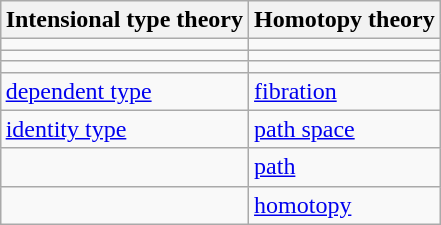<table class=wikitable style="float: right; margin: 1em 0em 0em 1em;">
<tr>
<th>Intensional type theory</th>
<th>Homotopy theory</th>
</tr>
<tr>
<td></td>
<td></td>
</tr>
<tr>
<td></td>
<td></td>
</tr>
<tr>
<td></td>
<td></td>
</tr>
<tr>
<td><a href='#'>dependent type</a></td>
<td><a href='#'>fibration</a></td>
</tr>
<tr>
<td><a href='#'>identity type</a></td>
<td><a href='#'>path space</a></td>
</tr>
<tr>
<td></td>
<td><a href='#'>path</a></td>
</tr>
<tr>
<td></td>
<td><a href='#'>homotopy</a></td>
</tr>
</table>
